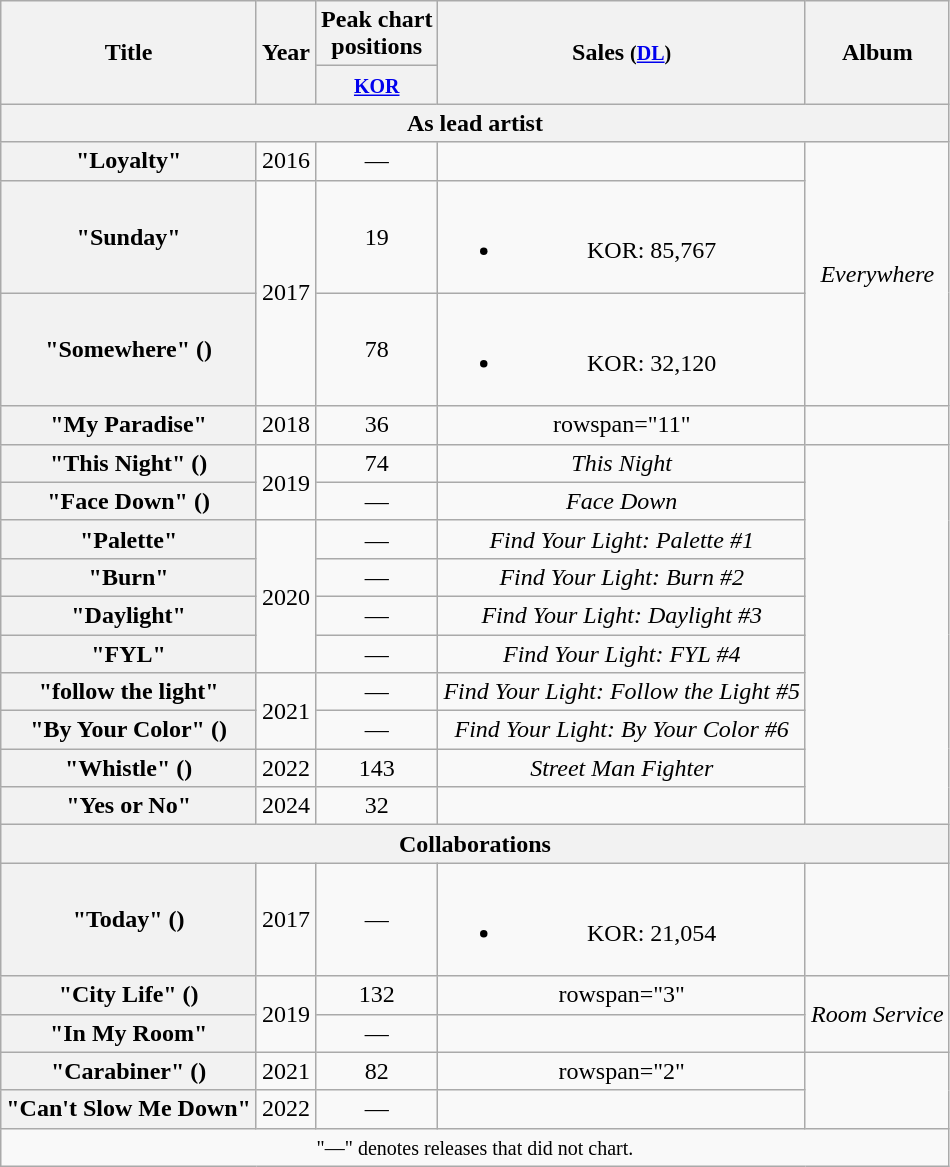<table class="wikitable plainrowheaders" style="text-align:center;">
<tr>
<th scope="col" rowspan="2">Title</th>
<th scope="col" rowspan="2">Year</th>
<th scope="col" colspan="1">Peak chart <br> positions</th>
<th scope="col" rowspan="2">Sales <small>(<a href='#'>DL</a>)</small></th>
<th scope="col" rowspan="2">Album</th>
</tr>
<tr>
<th><small><a href='#'>KOR</a></small><br></th>
</tr>
<tr>
<th scope="col" colspan="5">As lead artist</th>
</tr>
<tr>
<th scope="row">"Loyalty"<br></th>
<td>2016</td>
<td>—</td>
<td></td>
<td rowspan="3"><em>Everywhere</em></td>
</tr>
<tr>
<th scope="row">"Sunday"<br></th>
<td rowspan="2">2017</td>
<td>19</td>
<td><br><ul><li>KOR: 85,767</li></ul></td>
</tr>
<tr>
<th scope="row">"Somewhere" ()<br></th>
<td>78</td>
<td><br><ul><li>KOR: 32,120</li></ul></td>
</tr>
<tr>
<th scope="row">"My Paradise" <br></th>
<td>2018</td>
<td>36</td>
<td>rowspan="11" </td>
<td></td>
</tr>
<tr>
<th scope="row">"This Night" ()<br></th>
<td rowspan="2">2019</td>
<td>74</td>
<td><em>This Night</em></td>
</tr>
<tr>
<th scope="row">"Face Down" ()<br></th>
<td>—</td>
<td><em>Face Down</em></td>
</tr>
<tr>
<th scope="row">"Palette" <br></th>
<td rowspan="4">2020</td>
<td>—</td>
<td><em>Find Your Light: Palette #1</em></td>
</tr>
<tr>
<th scope="row">"Burn" <br></th>
<td>—</td>
<td><em>Find Your Light: Burn #2</em></td>
</tr>
<tr>
<th scope="row">"Daylight" <br></th>
<td>—</td>
<td><em>Find Your Light: Daylight #3</em></td>
</tr>
<tr>
<th scope="row">"FYL"<br></th>
<td>—</td>
<td><em>Find Your Light: FYL #4</em></td>
</tr>
<tr>
<th scope="row">"follow the light" <br></th>
<td rowspan="2">2021</td>
<td>—</td>
<td><em>Find Your Light: Follow the Light #5</em></td>
</tr>
<tr>
<th scope="row">"By Your Color" ()<br></th>
<td>—</td>
<td><em>Find Your Light: By Your Color #6</em></td>
</tr>
<tr>
<th scope="row">"Whistle" ()<br></th>
<td>2022</td>
<td>143</td>
<td><em>Street Man Fighter</em></td>
</tr>
<tr>
<th scope="row">"Yes or No" <br></th>
<td>2024</td>
<td>32</td>
<td></td>
</tr>
<tr>
<th scope="col" colspan="5">Collaborations</th>
</tr>
<tr>
<th scope="row">"Today" ()<br></th>
<td>2017</td>
<td>—</td>
<td><br><ul><li>KOR: 21,054</li></ul></td>
<td></td>
</tr>
<tr>
<th scope="row">"City Life" ()<br></th>
<td rowspan="2">2019</td>
<td>132</td>
<td>rowspan="3" </td>
<td rowspan="2"><em>Room Service</em></td>
</tr>
<tr>
<th scope="row">"In My Room" <br></th>
<td>—</td>
</tr>
<tr>
<th scope="row">"Carabiner" ()<br></th>
<td>2021</td>
<td>82</td>
<td>rowspan="2" </td>
</tr>
<tr>
<th scope="row">"Can't Slow Me Down" <br></th>
<td>2022</td>
<td>—</td>
<td></td>
</tr>
<tr>
<td colspan="5" align="center"><small>"—" denotes releases that did not chart.</small></td>
</tr>
</table>
